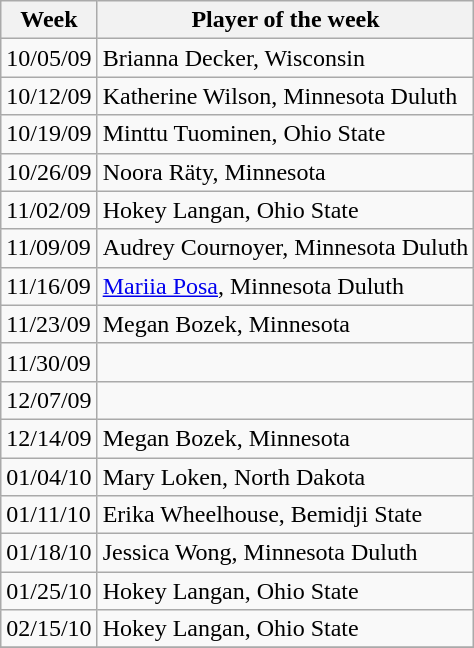<table class="wikitable" border="1">
<tr>
<th>Week</th>
<th>Player of the week</th>
</tr>
<tr>
<td>10/05/09</td>
<td>Brianna Decker, Wisconsin</td>
</tr>
<tr>
<td>10/12/09</td>
<td>Katherine Wilson, Minnesota Duluth</td>
</tr>
<tr>
<td>10/19/09</td>
<td>Minttu Tuominen, Ohio State</td>
</tr>
<tr>
<td>10/26/09</td>
<td>Noora Räty, Minnesota</td>
</tr>
<tr>
<td>11/02/09</td>
<td>Hokey Langan, Ohio State</td>
</tr>
<tr>
<td>11/09/09</td>
<td>Audrey Cournoyer, Minnesota Duluth</td>
</tr>
<tr>
<td>11/16/09</td>
<td><a href='#'>Mariia Posa</a>, Minnesota Duluth</td>
</tr>
<tr>
<td>11/23/09</td>
<td>Megan Bozek, Minnesota</td>
</tr>
<tr>
<td>11/30/09</td>
<td></td>
</tr>
<tr>
<td>12/07/09</td>
<td></td>
</tr>
<tr>
<td>12/14/09</td>
<td>Megan Bozek, Minnesota</td>
</tr>
<tr>
<td>01/04/10</td>
<td>Mary Loken, North Dakota</td>
</tr>
<tr>
<td>01/11/10</td>
<td>Erika Wheelhouse, Bemidji State</td>
</tr>
<tr>
<td>01/18/10</td>
<td>Jessica Wong, Minnesota Duluth</td>
</tr>
<tr>
<td>01/25/10</td>
<td>Hokey Langan, Ohio State</td>
</tr>
<tr>
<td>02/15/10</td>
<td>Hokey Langan, Ohio State</td>
</tr>
<tr>
</tr>
</table>
